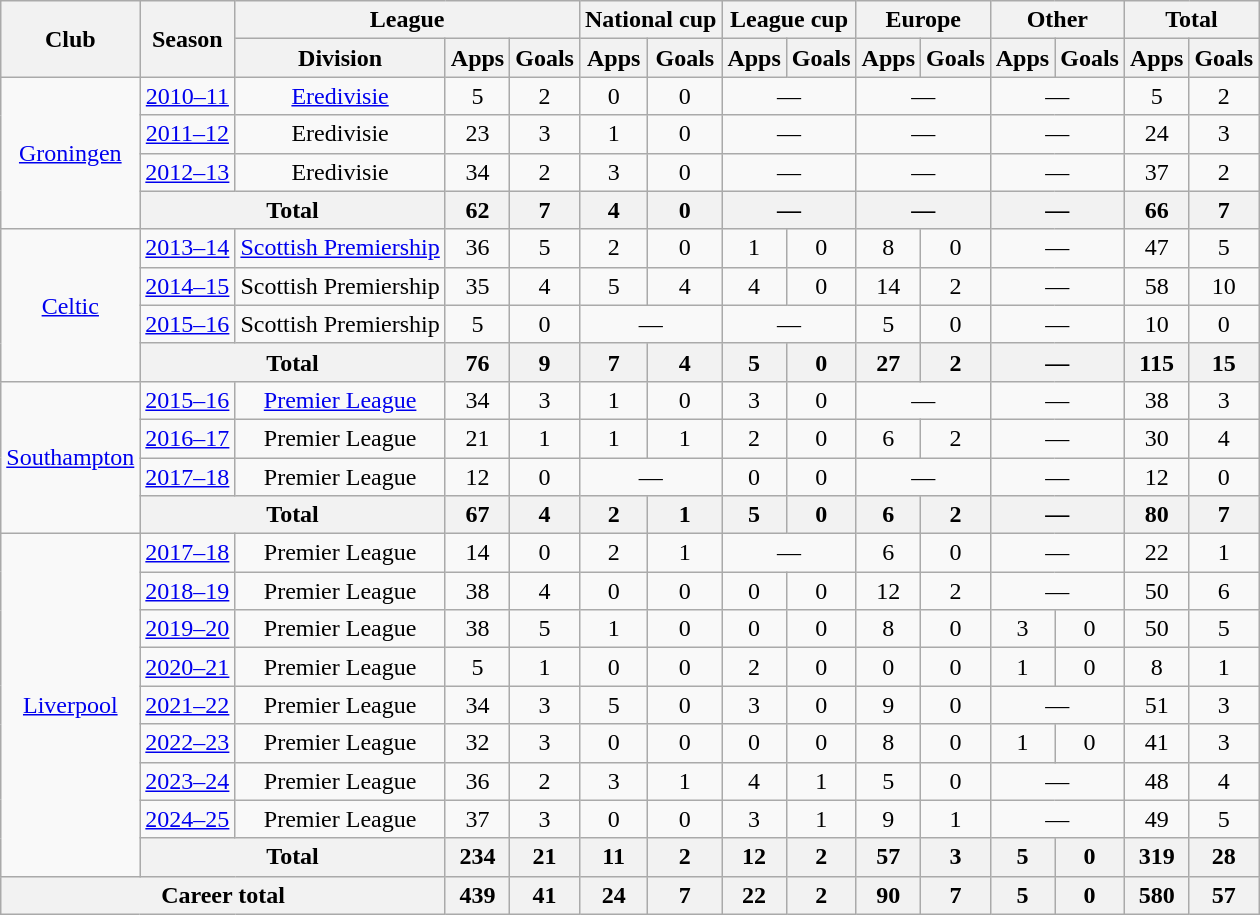<table class="wikitable" style="text-align: center;">
<tr>
<th rowspan="2">Club</th>
<th rowspan="2">Season</th>
<th colspan="3">League</th>
<th colspan="2">National cup</th>
<th colspan="2">League cup</th>
<th colspan="2">Europe</th>
<th colspan="2">Other</th>
<th colspan="2">Total</th>
</tr>
<tr>
<th>Division</th>
<th>Apps</th>
<th>Goals</th>
<th>Apps</th>
<th>Goals</th>
<th>Apps</th>
<th>Goals</th>
<th>Apps</th>
<th>Goals</th>
<th>Apps</th>
<th>Goals</th>
<th>Apps</th>
<th>Goals</th>
</tr>
<tr>
<td rowspan=4><a href='#'>Groningen</a></td>
<td><a href='#'>2010–11</a></td>
<td><a href='#'>Eredivisie</a></td>
<td>5</td>
<td>2</td>
<td>0</td>
<td>0</td>
<td colspan="2">—</td>
<td colspan="2">—</td>
<td colspan="2">—</td>
<td>5</td>
<td>2</td>
</tr>
<tr>
<td><a href='#'>2011–12</a></td>
<td>Eredivisie</td>
<td>23</td>
<td>3</td>
<td>1</td>
<td>0</td>
<td colspan="2">—</td>
<td colspan="2">—</td>
<td colspan="2">—</td>
<td>24</td>
<td>3</td>
</tr>
<tr>
<td><a href='#'>2012–13</a></td>
<td>Eredivisie</td>
<td>34</td>
<td>2</td>
<td>3</td>
<td>0</td>
<td colspan="2">—</td>
<td colspan="2">—</td>
<td colspan="2">—</td>
<td>37</td>
<td>2</td>
</tr>
<tr>
<th colspan="2">Total</th>
<th>62</th>
<th>7</th>
<th>4</th>
<th>0</th>
<th colspan="2">—</th>
<th colspan="2">—</th>
<th colspan="2">—</th>
<th>66</th>
<th>7</th>
</tr>
<tr>
<td rowspan="4"><a href='#'>Celtic</a></td>
<td><a href='#'>2013–14</a></td>
<td><a href='#'>Scottish Premiership</a></td>
<td>36</td>
<td>5</td>
<td>2</td>
<td>0</td>
<td>1</td>
<td>0</td>
<td>8</td>
<td>0</td>
<td colspan="2">—</td>
<td>47</td>
<td>5</td>
</tr>
<tr>
<td><a href='#'>2014–15</a></td>
<td>Scottish Premiership</td>
<td>35</td>
<td>4</td>
<td>5</td>
<td>4</td>
<td>4</td>
<td>0</td>
<td>14</td>
<td>2</td>
<td colspan="2">—</td>
<td>58</td>
<td>10</td>
</tr>
<tr>
<td><a href='#'>2015–16</a></td>
<td>Scottish Premiership</td>
<td>5</td>
<td>0</td>
<td colspan="2">—</td>
<td colspan="2">—</td>
<td>5</td>
<td>0</td>
<td colspan="2">—</td>
<td>10</td>
<td>0</td>
</tr>
<tr>
<th colspan="2">Total</th>
<th>76</th>
<th>9</th>
<th>7</th>
<th>4</th>
<th>5</th>
<th>0</th>
<th>27</th>
<th>2</th>
<th colspan=2>—</th>
<th>115</th>
<th>15</th>
</tr>
<tr>
<td rowspan="4"><a href='#'>Southampton</a></td>
<td><a href='#'>2015–16</a></td>
<td><a href='#'>Premier League</a></td>
<td>34</td>
<td>3</td>
<td>1</td>
<td>0</td>
<td>3</td>
<td>0</td>
<td colspan="2">—</td>
<td colspan="2">—</td>
<td>38</td>
<td>3</td>
</tr>
<tr>
<td><a href='#'>2016–17</a></td>
<td>Premier League</td>
<td>21</td>
<td>1</td>
<td>1</td>
<td>1</td>
<td>2</td>
<td>0</td>
<td>6</td>
<td>2</td>
<td colspan="2">—</td>
<td>30</td>
<td>4</td>
</tr>
<tr>
<td><a href='#'>2017–18</a></td>
<td>Premier League</td>
<td>12</td>
<td>0</td>
<td colspan="2">—</td>
<td>0</td>
<td>0</td>
<td colspan="2">—</td>
<td colspan="2">—</td>
<td>12</td>
<td>0</td>
</tr>
<tr>
<th colspan="2">Total</th>
<th>67</th>
<th>4</th>
<th>2</th>
<th>1</th>
<th>5</th>
<th>0</th>
<th>6</th>
<th>2</th>
<th colspan="2">—</th>
<th>80</th>
<th>7</th>
</tr>
<tr>
<td rowspan="9"><a href='#'>Liverpool</a></td>
<td><a href='#'>2017–18</a></td>
<td>Premier League</td>
<td>14</td>
<td>0</td>
<td>2</td>
<td>1</td>
<td colspan="2">—</td>
<td>6</td>
<td>0</td>
<td colspan="2">—</td>
<td>22</td>
<td>1</td>
</tr>
<tr>
<td><a href='#'>2018–19</a></td>
<td>Premier League</td>
<td>38</td>
<td>4</td>
<td>0</td>
<td>0</td>
<td>0</td>
<td>0</td>
<td>12</td>
<td>2</td>
<td colspan="2">—</td>
<td>50</td>
<td>6</td>
</tr>
<tr>
<td><a href='#'>2019–20</a></td>
<td>Premier League</td>
<td>38</td>
<td>5</td>
<td>1</td>
<td>0</td>
<td>0</td>
<td>0</td>
<td>8</td>
<td>0</td>
<td>3</td>
<td>0</td>
<td>50</td>
<td>5</td>
</tr>
<tr>
<td><a href='#'>2020–21</a></td>
<td>Premier League</td>
<td>5</td>
<td>1</td>
<td>0</td>
<td>0</td>
<td>2</td>
<td>0</td>
<td>0</td>
<td>0</td>
<td>1</td>
<td>0</td>
<td>8</td>
<td>1</td>
</tr>
<tr>
<td><a href='#'>2021–22</a></td>
<td>Premier League</td>
<td>34</td>
<td>3</td>
<td>5</td>
<td>0</td>
<td>3</td>
<td>0</td>
<td>9</td>
<td>0</td>
<td colspan="2">—</td>
<td>51</td>
<td>3</td>
</tr>
<tr>
<td><a href='#'>2022–23</a></td>
<td>Premier League</td>
<td>32</td>
<td>3</td>
<td>0</td>
<td>0</td>
<td>0</td>
<td>0</td>
<td>8</td>
<td>0</td>
<td>1</td>
<td>0</td>
<td>41</td>
<td>3</td>
</tr>
<tr>
<td><a href='#'>2023–24</a></td>
<td>Premier League</td>
<td>36</td>
<td>2</td>
<td>3</td>
<td>1</td>
<td>4</td>
<td>1</td>
<td>5</td>
<td>0</td>
<td colspan="2">—</td>
<td>48</td>
<td>4</td>
</tr>
<tr>
<td><a href='#'>2024–25</a></td>
<td>Premier League</td>
<td>37</td>
<td>3</td>
<td>0</td>
<td>0</td>
<td>3</td>
<td>1</td>
<td>9</td>
<td>1</td>
<td colspan="2">—</td>
<td>49</td>
<td>5</td>
</tr>
<tr>
<th colspan="2">Total</th>
<th>234</th>
<th>21</th>
<th>11</th>
<th>2</th>
<th>12</th>
<th>2</th>
<th>57</th>
<th>3</th>
<th>5</th>
<th>0</th>
<th>319</th>
<th>28</th>
</tr>
<tr>
<th colspan="3">Career total</th>
<th>439</th>
<th>41</th>
<th>24</th>
<th>7</th>
<th>22</th>
<th>2</th>
<th>90</th>
<th>7</th>
<th>5</th>
<th>0</th>
<th>580</th>
<th>57</th>
</tr>
</table>
